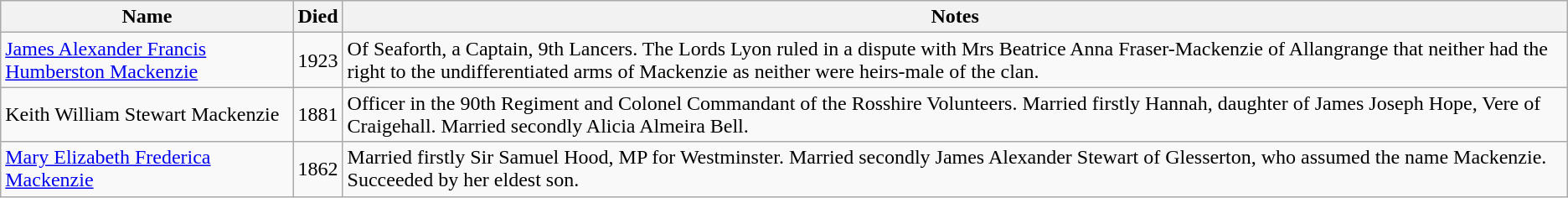<table class="wikitable">
<tr>
<th>Name</th>
<th>Died</th>
<th>Notes</th>
</tr>
<tr>
<td><a href='#'>James Alexander Francis Humberston Mackenzie</a></td>
<td>1923</td>
<td>Of Seaforth, a Captain, 9th Lancers. The Lords Lyon ruled in a dispute with Mrs Beatrice Anna Fraser-Mackenzie of Allangrange that neither had the right to the undifferentiated arms of Mackenzie as neither were heirs-male of the clan.</td>
</tr>
<tr>
<td>Keith William Stewart Mackenzie</td>
<td>1881</td>
<td>Officer in the 90th Regiment and Colonel Commandant of the Rosshire Volunteers. Married firstly Hannah, daughter of James Joseph Hope, Vere of Craigehall. Married secondly Alicia Almeira Bell.</td>
</tr>
<tr>
<td><a href='#'>Mary Elizabeth Frederica Mackenzie</a></td>
<td>1862</td>
<td>Married firstly Sir Samuel Hood, MP for Westminster. Married secondly James Alexander Stewart of Glesserton, who assumed the name Mackenzie. Succeeded by her eldest son.</td>
</tr>
</table>
